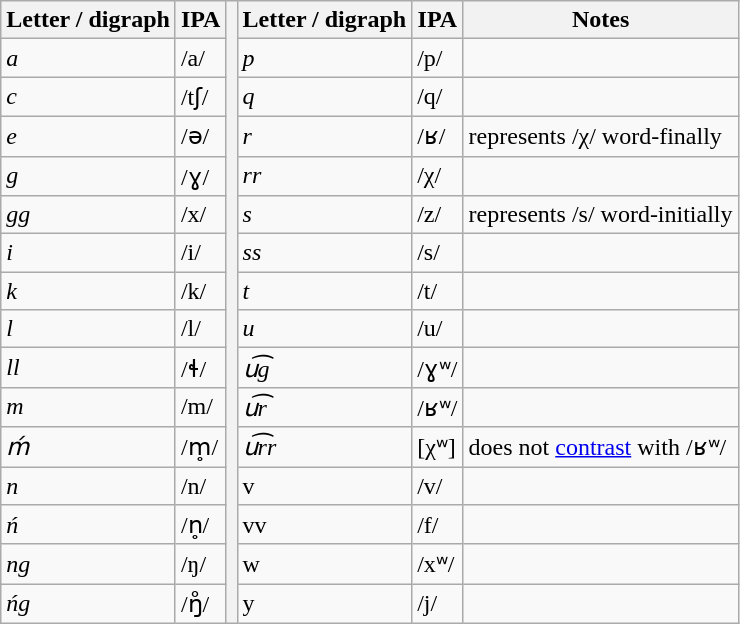<table class="wikitable">
<tr>
<th>Letter / digraph</th>
<th>IPA</th>
<th rowspan="16"></th>
<th>Letter / digraph</th>
<th>IPA</th>
<th>Notes</th>
</tr>
<tr>
<td><em>a</em></td>
<td>/a/</td>
<td><em>p</em></td>
<td>/p/</td>
<td></td>
</tr>
<tr>
<td><em>c</em></td>
<td>/tʃ/</td>
<td><em>q</em></td>
<td>/q/</td>
<td></td>
</tr>
<tr>
<td><em>e</em></td>
<td>/ə/</td>
<td><em>r</em></td>
<td>/ʁ/</td>
<td>represents /χ/ word-finally</td>
</tr>
<tr>
<td><em>g</em></td>
<td>/ɣ/</td>
<td><em>rr</em></td>
<td>/χ/</td>
<td></td>
</tr>
<tr>
<td><em>gg</em></td>
<td>/x/</td>
<td><em>s</em></td>
<td>/z/</td>
<td>represents /s/ word-initially</td>
</tr>
<tr>
<td><em>i</em></td>
<td>/i/</td>
<td><em>ss</em></td>
<td>/s/</td>
<td></td>
</tr>
<tr>
<td><em>k</em></td>
<td>/k/</td>
<td><em>t</em></td>
<td>/t/</td>
<td></td>
</tr>
<tr>
<td><em>l</em></td>
<td>/l/</td>
<td><em>u</em></td>
<td>/u/</td>
<td></td>
</tr>
<tr>
<td><em>ll</em></td>
<td>/ɬ/</td>
<td><em>u͡g</em></td>
<td>/ɣʷ/</td>
<td></td>
</tr>
<tr>
<td><em>m</em></td>
<td>/m/</td>
<td><em>u͡r</em></td>
<td>/ʁʷ/</td>
<td></td>
</tr>
<tr>
<td><em>ḿ</em></td>
<td>/m̥/</td>
<td><em>u͡rr</em></td>
<td>[χʷ]</td>
<td>does not <a href='#'>contrast</a> with /ʁʷ/</td>
</tr>
<tr>
<td><em>n</em></td>
<td>/n/</td>
<td>v</td>
<td>/v/</td>
<td></td>
</tr>
<tr>
<td><em>ń</em></td>
<td>/n̥/</td>
<td>vv</td>
<td>/f/</td>
<td></td>
</tr>
<tr>
<td><em>ng</em></td>
<td>/ŋ/</td>
<td>w</td>
<td>/xʷ/</td>
<td></td>
</tr>
<tr>
<td><em>ńg</em></td>
<td>/ŋ̊/</td>
<td>y</td>
<td>/j/</td>
<td></td>
</tr>
</table>
